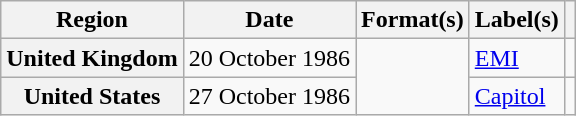<table class="wikitable plainrowheaders">
<tr>
<th scope="col">Region</th>
<th scope="col">Date</th>
<th scope="col">Format(s)</th>
<th scope="col">Label(s)</th>
<th scope="col"></th>
</tr>
<tr>
<th scope="row">United Kingdom</th>
<td>20 October 1986</td>
<td rowspan="2"></td>
<td><a href='#'>EMI</a></td>
<td></td>
</tr>
<tr>
<th scope="row">United States</th>
<td>27 October 1986</td>
<td><a href='#'>Capitol</a></td>
<td></td>
</tr>
</table>
